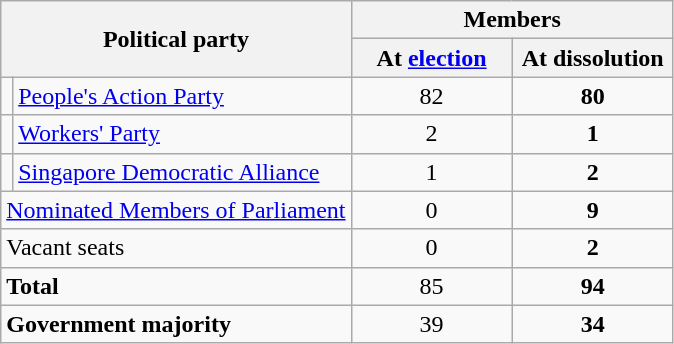<table class="wikitable" border="1">
<tr>
<th colspan="2" rowspan="2">Political party</th>
<th colspan="2">Members</th>
</tr>
<tr>
<th width="100px">At <a href='#'>election</a></th>
<th width="100px">At dissolution</th>
</tr>
<tr>
<td></td>
<td scope="row"><a href='#'>People's Action Party</a></td>
<td align="center">82</td>
<td align="center"><strong>80</strong></td>
</tr>
<tr>
<td></td>
<td scope="row"><a href='#'>Workers' Party</a></td>
<td align="center">2</td>
<td align="center"><strong>1</strong></td>
</tr>
<tr>
<td></td>
<td><a href='#'>Singapore Democratic Alliance</a></td>
<td align="center">1</td>
<td align="center"><strong>2</strong></td>
</tr>
<tr>
<td colspan="2"><a href='#'>Nominated Members of Parliament</a></td>
<td align="center">0</td>
<td align="center"><strong>9</strong></td>
</tr>
<tr>
<td colspan="2">Vacant seats</td>
<td align="center">0</td>
<td align="center"><strong>2</strong></td>
</tr>
<tr>
<td colspan="2"><strong>Total</strong></td>
<td align="center">85</td>
<td align="center"><strong>94</strong></td>
</tr>
<tr>
<td colspan="2"><strong>Government majority</strong></td>
<td align="center">39</td>
<td align="center"><strong>34</strong></td>
</tr>
</table>
